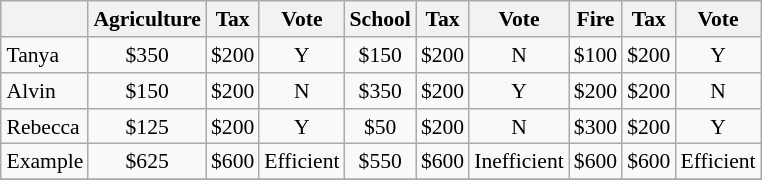<table class="wikitable" style="font-size:90%; text-align:center;" align="right">
<tr>
<th></th>
<th>Agriculture</th>
<th>Tax</th>
<th>Vote</th>
<th>School</th>
<th>Tax</th>
<th>Vote</th>
<th>Fire</th>
<th>Tax</th>
<th>Vote</th>
</tr>
<tr>
<td align="left">Tanya</td>
<td>$350</td>
<td>$200</td>
<td>Y</td>
<td>$150</td>
<td>$200</td>
<td>N</td>
<td>$100</td>
<td>$200</td>
<td>Y</td>
</tr>
<tr>
<td align="left">Alvin</td>
<td>$150</td>
<td>$200</td>
<td>N</td>
<td>$350</td>
<td>$200</td>
<td>Y</td>
<td>$200</td>
<td>$200</td>
<td>N</td>
</tr>
<tr>
<td align="left">Rebecca</td>
<td>$125</td>
<td>$200</td>
<td>Y</td>
<td>$50</td>
<td>$200</td>
<td>N</td>
<td>$300</td>
<td>$200</td>
<td>Y</td>
</tr>
<tr>
<td align="left">Example</td>
<td>$625</td>
<td>$600</td>
<td>Efficient</td>
<td>$550</td>
<td>$600</td>
<td>Inefficient</td>
<td>$600</td>
<td>$600</td>
<td>Efficient</td>
</tr>
<tr>
</tr>
</table>
